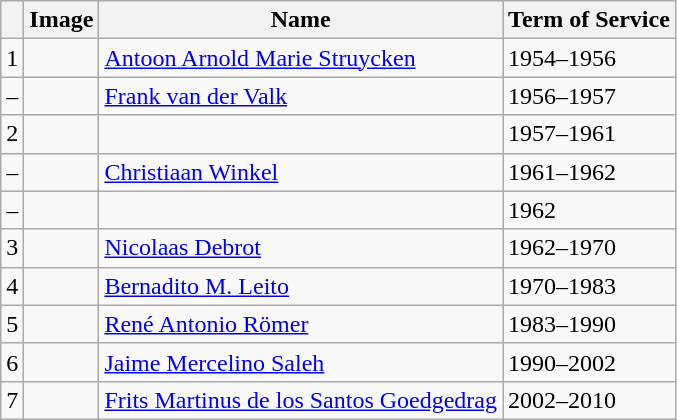<table class="wikitable">
<tr>
<th></th>
<th>Image</th>
<th>Name</th>
<th>Term of Service</th>
</tr>
<tr>
<td>1</td>
<td></td>
<td><a href='#'>Antoon Arnold Marie Struycken</a></td>
<td>1954–1956</td>
</tr>
<tr>
<td>–</td>
<td></td>
<td><a href='#'>Frank van der Valk</a></td>
<td>1956–1957</td>
</tr>
<tr>
<td>2</td>
<td></td>
<td></td>
<td>1957–1961</td>
</tr>
<tr>
<td>–</td>
<td></td>
<td><a href='#'>Christiaan Winkel</a></td>
<td>1961–1962</td>
</tr>
<tr>
<td>–</td>
<td></td>
<td></td>
<td>1962</td>
</tr>
<tr>
<td>3</td>
<td></td>
<td><a href='#'>Nicolaas Debrot</a></td>
<td>1962–1970</td>
</tr>
<tr>
<td>4</td>
<td></td>
<td><a href='#'>Bernadito M. Leito</a></td>
<td>1970–1983</td>
</tr>
<tr>
<td>5</td>
<td></td>
<td><a href='#'>René Antonio Römer</a></td>
<td>1983–1990</td>
</tr>
<tr>
<td>6</td>
<td></td>
<td><a href='#'>Jaime Mercelino Saleh</a></td>
<td>1990–2002</td>
</tr>
<tr>
<td>7</td>
<td></td>
<td><a href='#'>Frits Martinus de los Santos Goedgedrag</a></td>
<td>2002–2010</td>
</tr>
</table>
